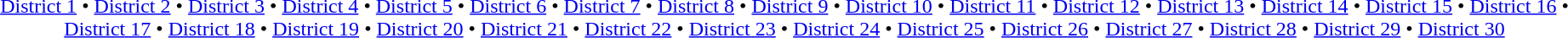<table id=toc class=toc summary=Contents>
<tr>
<td align=center><a href='#'>District 1</a> • <a href='#'>District 2</a> • <a href='#'>District 3</a> • <a href='#'>District 4</a> • <a href='#'>District 5</a> • <a href='#'>District 6</a> • <a href='#'>District 7</a> • <a href='#'>District 8</a> • <a href='#'>District 9</a> • <a href='#'>District 10</a> • <a href='#'>District 11</a> • <a href='#'>District 12</a> • <a href='#'>District 13</a> • <a href='#'>District 14</a> • <a href='#'>District 15</a> • <a href='#'>District 16</a> • <a href='#'>District 17</a> • <a href='#'>District 18</a> • <a href='#'>District 19</a> • <a href='#'>District 20</a> • <a href='#'>District 21</a> • <a href='#'>District 22</a> • <a href='#'>District 23</a> • <a href='#'>District 24</a> • <a href='#'>District 25</a> • <a href='#'>District 26</a> • <a href='#'>District 27</a> • <a href='#'>District 28</a> • <a href='#'>District 29</a> • <a href='#'>District 30</a></td>
</tr>
</table>
